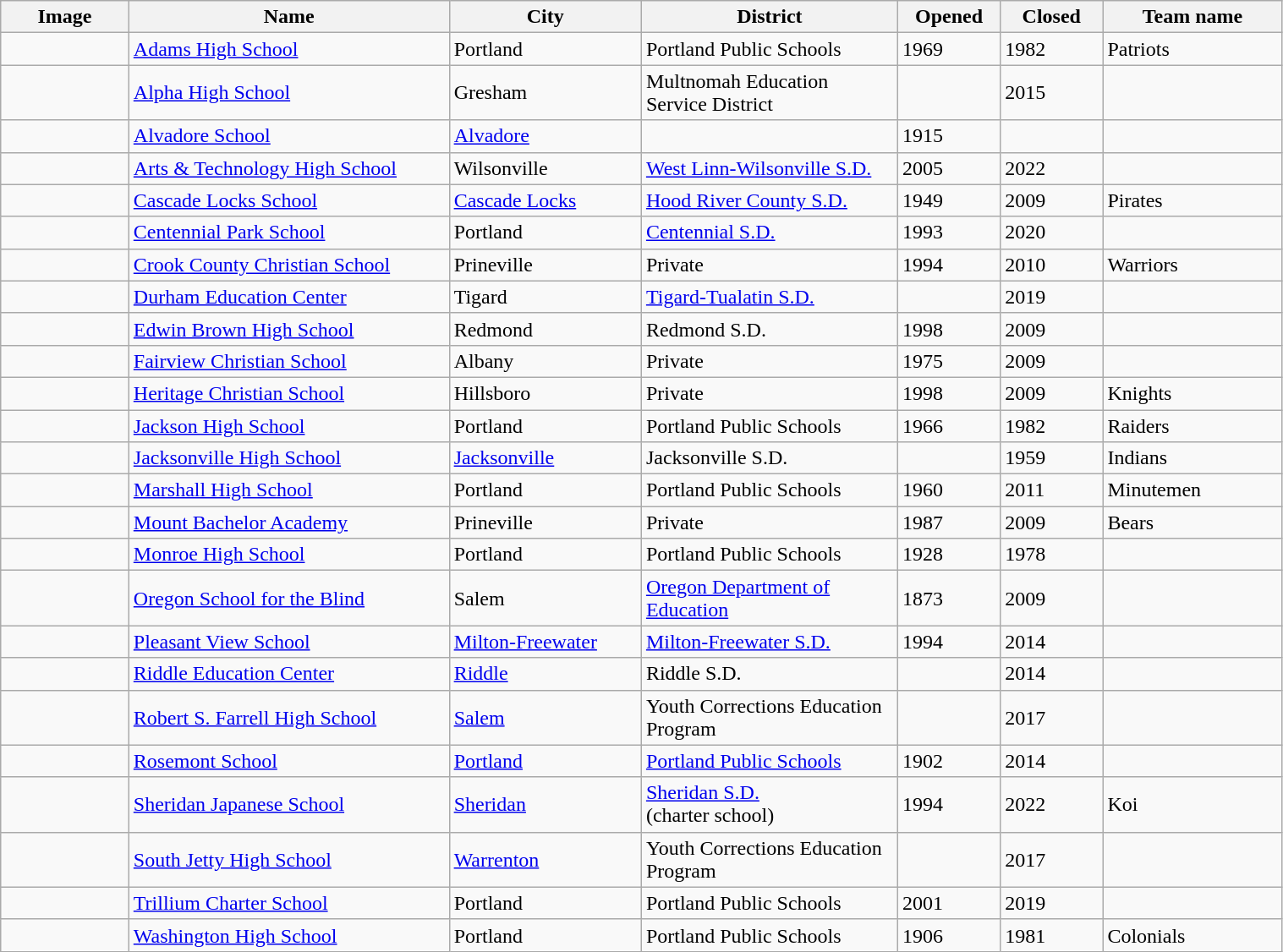<table class="wikitable sortable" style="width:80%">
<tr>
<th width="10%">Image</th>
<th width="25%">Name</th>
<th width="15%">City</th>
<th width="20%">District</th>
<th width="8%">Opened</th>
<th width="8%">Closed</th>
<th width="*%">Team name</th>
</tr>
<tr>
<td></td>
<td><a href='#'>Adams High School</a></td>
<td>Portland</td>
<td>Portland Public Schools</td>
<td>1969</td>
<td>1982</td>
<td>Patriots</td>
</tr>
<tr>
<td></td>
<td><a href='#'>Alpha High School</a></td>
<td>Gresham</td>
<td>Multnomah Education Service District</td>
<td></td>
<td>2015</td>
<td></td>
</tr>
<tr>
<td style="text-align:center;"></td>
<td><a href='#'>Alvadore School</a></td>
<td><a href='#'>Alvadore</a></td>
<td></td>
<td>1915</td>
<td></td>
<td></td>
</tr>
<tr>
<td></td>
<td><a href='#'>Arts & Technology High School</a></td>
<td>Wilsonville</td>
<td><a href='#'>West Linn-Wilsonville S.D.</a></td>
<td>2005</td>
<td>2022</td>
<td></td>
</tr>
<tr>
<td style="text-align:center;"></td>
<td><a href='#'>Cascade Locks School</a></td>
<td><a href='#'>Cascade Locks</a></td>
<td><a href='#'>Hood River County S.D.</a></td>
<td>1949</td>
<td>2009</td>
<td>Pirates</td>
</tr>
<tr>
<td></td>
<td><a href='#'>Centennial Park School</a></td>
<td>Portland</td>
<td><a href='#'>Centennial S.D.</a></td>
<td>1993</td>
<td>2020</td>
<td></td>
</tr>
<tr>
<td style="text-align:center;"></td>
<td><a href='#'>Crook County Christian School</a></td>
<td>Prineville</td>
<td>Private</td>
<td>1994</td>
<td>2010</td>
<td>Warriors</td>
</tr>
<tr>
<td></td>
<td><a href='#'>Durham Education Center</a></td>
<td>Tigard</td>
<td><a href='#'>Tigard-Tualatin S.D.</a></td>
<td></td>
<td>2019</td>
<td></td>
</tr>
<tr>
<td></td>
<td><a href='#'>Edwin Brown High School</a></td>
<td>Redmond</td>
<td>Redmond S.D.</td>
<td>1998</td>
<td>2009</td>
<td></td>
</tr>
<tr>
<td></td>
<td><a href='#'>Fairview Christian School</a></td>
<td>Albany</td>
<td>Private</td>
<td>1975</td>
<td>2009</td>
<td></td>
</tr>
<tr>
<td style="text-align:center;"></td>
<td><a href='#'>Heritage Christian School</a></td>
<td>Hillsboro</td>
<td>Private</td>
<td>1998</td>
<td>2009</td>
<td>Knights</td>
</tr>
<tr>
<td style="text-align:center;"></td>
<td><a href='#'>Jackson High School</a></td>
<td>Portland</td>
<td>Portland Public Schools</td>
<td>1966</td>
<td>1982</td>
<td>Raiders</td>
</tr>
<tr>
<td></td>
<td><a href='#'>Jacksonville High School</a></td>
<td><a href='#'>Jacksonville</a></td>
<td>Jacksonville S.D.</td>
<td></td>
<td>1959</td>
<td>Indians</td>
</tr>
<tr>
<td style="text-align:center;"></td>
<td><a href='#'>Marshall High School</a></td>
<td>Portland</td>
<td>Portland Public Schools</td>
<td>1960</td>
<td>2011</td>
<td>Minutemen</td>
</tr>
<tr>
<td style="text-align:center;"></td>
<td><a href='#'>Mount Bachelor Academy</a></td>
<td>Prineville</td>
<td>Private</td>
<td>1987</td>
<td>2009</td>
<td>Bears</td>
</tr>
<tr>
<td style="text-align:center;"></td>
<td><a href='#'>Monroe High School</a></td>
<td>Portland</td>
<td>Portland Public Schools</td>
<td>1928</td>
<td>1978</td>
<td></td>
</tr>
<tr>
<td style="text-align:center;"></td>
<td><a href='#'>Oregon School for the Blind</a></td>
<td>Salem</td>
<td><a href='#'>Oregon Department of Education</a></td>
<td>1873</td>
<td>2009</td>
<td></td>
</tr>
<tr>
<td></td>
<td><a href='#'>Pleasant View School</a></td>
<td><a href='#'>Milton-Freewater</a></td>
<td><a href='#'>Milton-Freewater S.D.</a></td>
<td>1994</td>
<td>2014</td>
<td></td>
</tr>
<tr>
<td></td>
<td><a href='#'>Riddle Education Center</a></td>
<td><a href='#'>Riddle</a></td>
<td>Riddle S.D.</td>
<td></td>
<td>2014</td>
<td></td>
</tr>
<tr>
<td></td>
<td><a href='#'>Robert S. Farrell High School</a></td>
<td><a href='#'>Salem</a></td>
<td>Youth Corrections Education Program</td>
<td></td>
<td>2017</td>
<td></td>
</tr>
<tr>
<td></td>
<td><a href='#'>Rosemont School</a></td>
<td><a href='#'>Portland</a></td>
<td><a href='#'>Portland Public Schools</a></td>
<td>1902</td>
<td>2014</td>
<td></td>
</tr>
<tr>
<td></td>
<td><a href='#'>Sheridan Japanese School</a></td>
<td><a href='#'>Sheridan</a></td>
<td><a href='#'>Sheridan S.D.</a><br>(charter school)</td>
<td>1994</td>
<td>2022</td>
<td>Koi</td>
</tr>
<tr>
<td></td>
<td><a href='#'>South Jetty High School</a></td>
<td><a href='#'>Warrenton</a></td>
<td>Youth Corrections Education Program</td>
<td></td>
<td>2017</td>
<td></td>
</tr>
<tr>
<td></td>
<td><a href='#'>Trillium Charter School</a></td>
<td>Portland</td>
<td>Portland Public Schools</td>
<td>2001</td>
<td>2019</td>
<td></td>
</tr>
<tr>
<td></td>
<td><a href='#'>Washington High School</a></td>
<td>Portland</td>
<td>Portland Public Schools</td>
<td>1906</td>
<td>1981</td>
<td>Colonials</td>
</tr>
</table>
